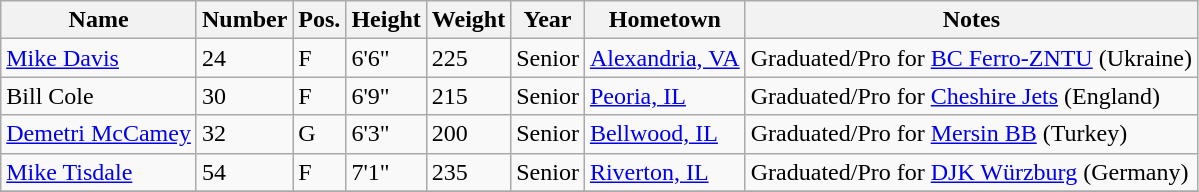<table class="wikitable sortable" border="1">
<tr>
<th>Name</th>
<th>Number</th>
<th>Pos.</th>
<th>Height</th>
<th>Weight</th>
<th>Year</th>
<th>Hometown</th>
<th class="unsortable">Notes</th>
</tr>
<tr>
<td><a href='#'>Mike Davis</a></td>
<td>24</td>
<td>F</td>
<td>6'6"</td>
<td>225</td>
<td>Senior</td>
<td><a href='#'>Alexandria, VA</a></td>
<td>Graduated/Pro for <a href='#'>BC Ferro-ZNTU</a> (Ukraine)</td>
</tr>
<tr>
<td>Bill Cole</td>
<td>30</td>
<td>F</td>
<td>6'9"</td>
<td>215</td>
<td>Senior</td>
<td><a href='#'>Peoria, IL</a></td>
<td>Graduated/Pro for <a href='#'>Cheshire Jets</a> (England)</td>
</tr>
<tr>
<td><a href='#'>Demetri McCamey</a></td>
<td>32</td>
<td>G</td>
<td>6'3"</td>
<td>200</td>
<td>Senior</td>
<td><a href='#'>Bellwood, IL</a></td>
<td>Graduated/Pro for <a href='#'>Mersin BB</a> (Turkey)</td>
</tr>
<tr>
<td><a href='#'>Mike Tisdale</a></td>
<td>54</td>
<td>F</td>
<td>7'1"</td>
<td>235</td>
<td>Senior</td>
<td><a href='#'>Riverton, IL</a></td>
<td>Graduated/Pro for <a href='#'>DJK Würzburg</a> (Germany)</td>
</tr>
<tr>
</tr>
</table>
